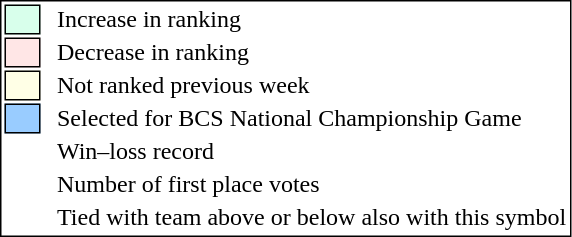<table style="border:1px solid black;">
<tr>
<td style="background:#D8FFEB; width:20px; border:1px solid black;"></td>
<td> </td>
<td>Increase in ranking</td>
</tr>
<tr>
<td style="background:#FFE6E6; width:20px; border:1px solid black;"></td>
<td> </td>
<td>Decrease in ranking</td>
</tr>
<tr>
<td style="background:#FFFFE6; width:20px; border:1px solid black;"></td>
<td> </td>
<td>Not ranked previous week</td>
</tr>
<tr>
<td style="background:#9cf; width:20px; border:1px solid black;"></td>
<td> </td>
<td>Selected for BCS National Championship Game</td>
</tr>
<tr>
<td></td>
<td> </td>
<td>Win–loss record</td>
</tr>
<tr>
<td></td>
<td> </td>
<td>Number of first place votes</td>
</tr>
<tr>
<td></td>
<td></td>
<td>Tied with team above or below also with this symbol</td>
</tr>
</table>
